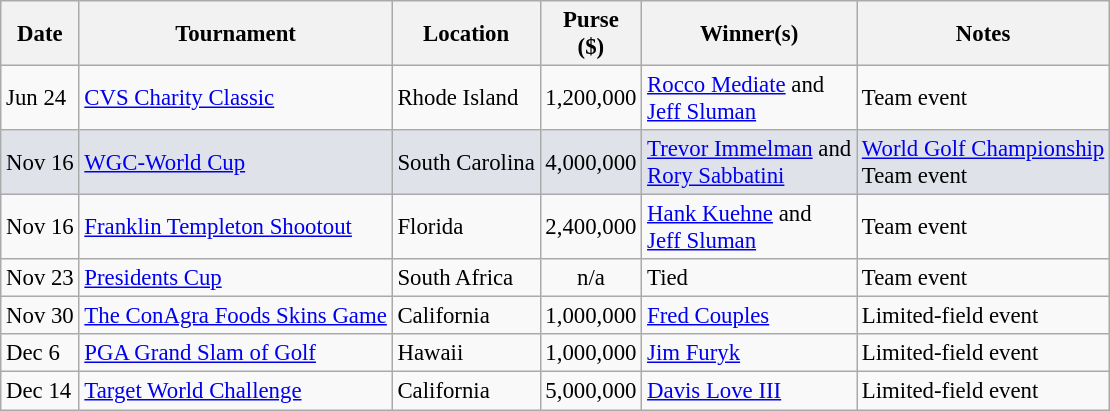<table class="wikitable" style="font-size:95%">
<tr>
<th>Date</th>
<th>Tournament</th>
<th>Location</th>
<th>Purse<br>($)</th>
<th>Winner(s)</th>
<th>Notes</th>
</tr>
<tr>
<td>Jun 24</td>
<td><a href='#'>CVS Charity Classic</a></td>
<td>Rhode Island</td>
<td align=right>1,200,000</td>
<td> <a href='#'>Rocco Mediate</a> and<br> <a href='#'>Jeff Sluman</a></td>
<td>Team event</td>
</tr>
<tr style="background:#dfe2e9">
<td>Nov 16</td>
<td><a href='#'>WGC-World Cup</a></td>
<td>South Carolina</td>
<td align=right>4,000,000</td>
<td> <a href='#'>Trevor Immelman</a> and<br> <a href='#'>Rory Sabbatini</a></td>
<td><a href='#'>World Golf Championship</a><br>Team event</td>
</tr>
<tr>
<td>Nov 16</td>
<td><a href='#'>Franklin Templeton Shootout</a></td>
<td>Florida</td>
<td align=right>2,400,000</td>
<td> <a href='#'>Hank Kuehne</a> and<br> <a href='#'>Jeff Sluman</a></td>
<td>Team event</td>
</tr>
<tr>
<td>Nov 23</td>
<td><a href='#'>Presidents Cup</a></td>
<td>South Africa</td>
<td align=center>n/a</td>
<td>Tied</td>
<td>Team event</td>
</tr>
<tr>
<td>Nov 30</td>
<td><a href='#'>The ConAgra Foods Skins Game</a></td>
<td>California</td>
<td align=right>1,000,000</td>
<td> <a href='#'>Fred Couples</a></td>
<td>Limited-field event</td>
</tr>
<tr>
<td>Dec 6</td>
<td><a href='#'>PGA Grand Slam of Golf</a></td>
<td>Hawaii</td>
<td align=right>1,000,000</td>
<td> <a href='#'>Jim Furyk</a></td>
<td>Limited-field event</td>
</tr>
<tr>
<td>Dec 14</td>
<td><a href='#'>Target World Challenge</a></td>
<td>California</td>
<td align=right>5,000,000</td>
<td> <a href='#'>Davis Love III</a></td>
<td>Limited-field event</td>
</tr>
</table>
